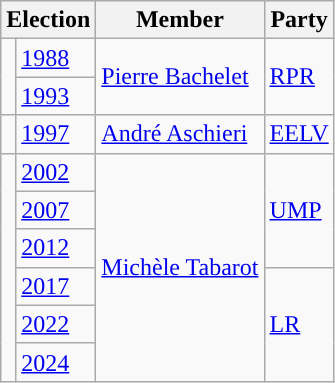<table class="wikitable">
<tr>
<th colspan="2">Election</th>
<th>Member</th>
<th>Party</th>
</tr>
<tr>
<td rowspan=2 style="background-color: "></td>
<td><a href='#'>1988</a></td>
<td rowspan=2><a href='#'>Pierre Bachelet</a></td>
<td rowspan=2><a href='#'>RPR</a></td>
</tr>
<tr>
<td><a href='#'>1993</a></td>
</tr>
<tr>
<td style="color:inherit;background-color: "></td>
<td><a href='#'>1997</a></td>
<td><a href='#'>André Aschieri</a></td>
<td><a href='#'>EELV</a></td>
</tr>
<tr>
<td rowspan="6" style="background-color: "></td>
<td><a href='#'>2002</a></td>
<td rowspan="6"><a href='#'>Michèle Tabarot</a></td>
<td rowspan="3"><a href='#'>UMP</a></td>
</tr>
<tr>
<td><a href='#'>2007</a></td>
</tr>
<tr>
<td><a href='#'>2012</a></td>
</tr>
<tr>
<td><a href='#'>2017</a></td>
<td rowspan="3"><a href='#'>LR</a></td>
</tr>
<tr>
<td><a href='#'>2022</a></td>
</tr>
<tr>
<td><a href='#'>2024</a></td>
</tr>
</table>
